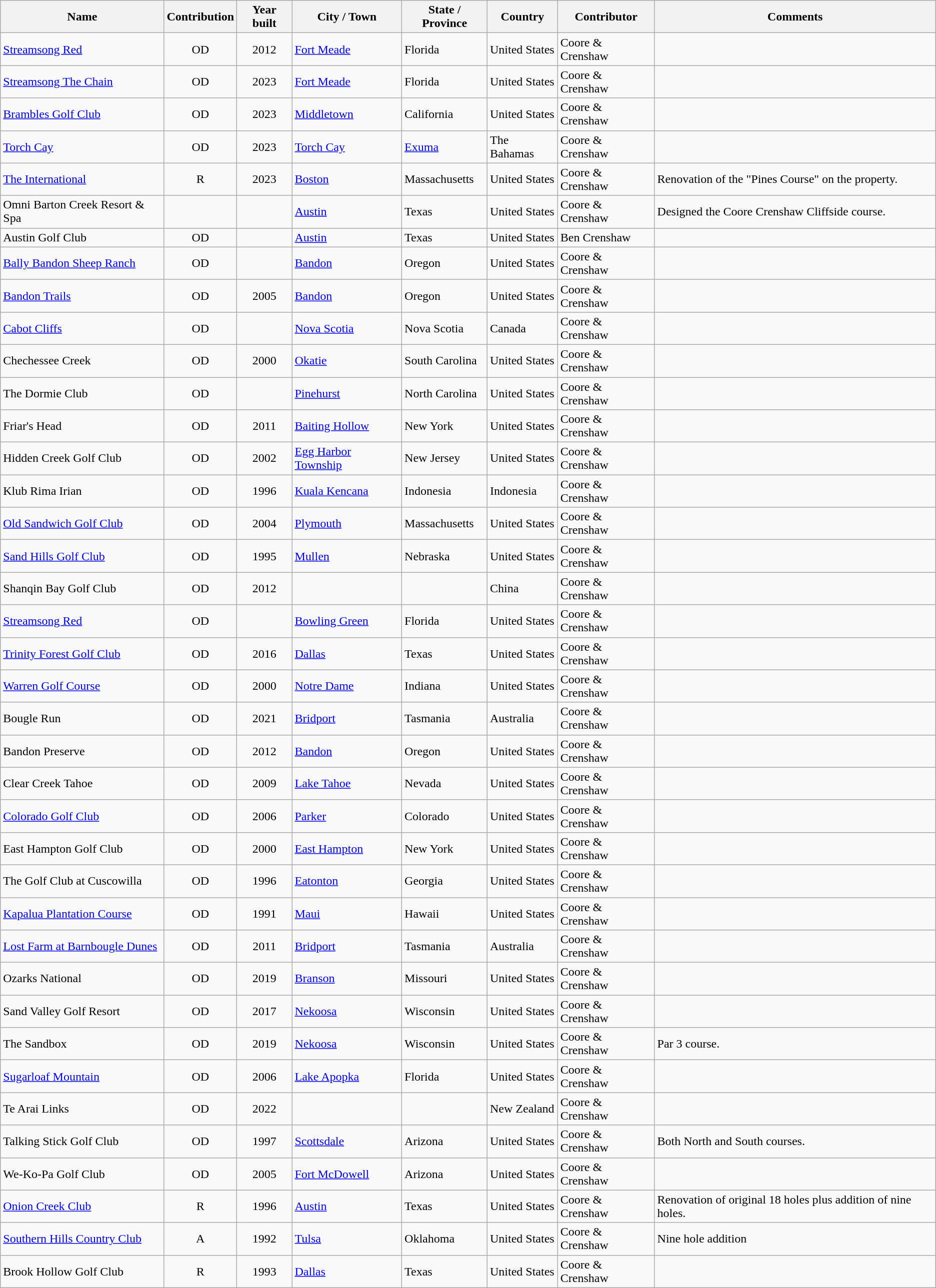<table class="sortable wikitable">
<tr>
<th>Name</th>
<th>Contribution</th>
<th>Year built</th>
<th>City / Town</th>
<th>State / Province</th>
<th>Country</th>
<th>Contributor</th>
<th>Comments</th>
</tr>
<tr>
<td><a href='#'>Streamsong Red</a></td>
<td align=center>OD</td>
<td align=center>2012</td>
<td><a href='#'>Fort Meade</a></td>
<td>Florida</td>
<td>United States</td>
<td>Coore & Crenshaw</td>
<td></td>
</tr>
<tr>
<td><a href='#'>Streamsong The Chain</a></td>
<td align=center>OD</td>
<td align=center>2023</td>
<td><a href='#'>Fort Meade</a></td>
<td>Florida</td>
<td>United States</td>
<td>Coore & Crenshaw</td>
<td></td>
</tr>
<tr>
<td><a href='#'>Brambles Golf Club</a></td>
<td align=center>OD</td>
<td align=center>2023</td>
<td><a href='#'>Middletown</a></td>
<td>California</td>
<td>United States</td>
<td>Coore & Crenshaw</td>
<td></td>
</tr>
<tr>
<td><a href='#'>Torch Cay</a></td>
<td align=center>OD</td>
<td align=center>2023</td>
<td><a href='#'>Torch Cay</a></td>
<td><a href='#'>Exuma</a></td>
<td>The Bahamas</td>
<td>Coore & Crenshaw</td>
<td></td>
</tr>
<tr>
<td><a href='#'>The International</a></td>
<td align=center>R</td>
<td align=center>2023</td>
<td><a href='#'>Boston</a></td>
<td>Massachusetts</td>
<td>United States</td>
<td>Coore & Crenshaw</td>
<td>Renovation of the "Pines Course" on the property.</td>
</tr>
<tr>
<td>Omni Barton Creek Resort & Spa</td>
<td align=center></td>
<td align=center></td>
<td><a href='#'>Austin</a></td>
<td>Texas</td>
<td>United States</td>
<td>Coore & Crenshaw</td>
<td>Designed the Coore Crenshaw Cliffside course.</td>
</tr>
<tr>
<td>Austin Golf Club</td>
<td align=center>OD</td>
<td align=center></td>
<td><a href='#'>Austin</a></td>
<td>Texas</td>
<td>United States</td>
<td>Ben Crenshaw</td>
<td></td>
</tr>
<tr>
<td><a href='#'>Bally Bandon Sheep Ranch</a></td>
<td align=center>OD</td>
<td align=center></td>
<td><a href='#'>Bandon</a></td>
<td>Oregon</td>
<td>United States</td>
<td>Coore & Crenshaw</td>
<td></td>
</tr>
<tr>
<td><a href='#'>Bandon Trails</a></td>
<td align=center>OD</td>
<td align=center>2005</td>
<td><a href='#'>Bandon</a></td>
<td>Oregon</td>
<td>United States</td>
<td>Coore & Crenshaw</td>
<td></td>
</tr>
<tr>
<td><a href='#'>Cabot Cliffs</a></td>
<td align=center>OD</td>
<td align=center></td>
<td><a href='#'>Nova Scotia</a></td>
<td>Nova Scotia</td>
<td>Canada</td>
<td>Coore & Crenshaw</td>
<td></td>
</tr>
<tr>
<td>Chechessee Creek</td>
<td align=center>OD</td>
<td align=center>2000</td>
<td><a href='#'>Okatie</a></td>
<td>South Carolina</td>
<td>United States</td>
<td>Coore & Crenshaw</td>
<td></td>
</tr>
<tr>
<td>The Dormie Club</td>
<td align=center>OD</td>
<td align=center></td>
<td><a href='#'>Pinehurst</a></td>
<td>North Carolina</td>
<td>United States</td>
<td>Coore & Crenshaw</td>
<td></td>
</tr>
<tr>
<td>Friar's Head</td>
<td align=center>OD</td>
<td align=center>2011</td>
<td><a href='#'>Baiting Hollow</a></td>
<td>New York</td>
<td>United States</td>
<td>Coore & Crenshaw</td>
<td></td>
</tr>
<tr>
<td>Hidden Creek Golf Club</td>
<td align=center>OD</td>
<td align=center>2002</td>
<td><a href='#'>Egg Harbor Township</a></td>
<td>New Jersey</td>
<td>United States</td>
<td>Coore & Crenshaw</td>
<td></td>
</tr>
<tr>
<td>Klub Rima Irian</td>
<td align=center>OD</td>
<td align=center>1996</td>
<td><a href='#'>Kuala Kencana</a></td>
<td>Indonesia</td>
<td>Indonesia</td>
<td>Coore & Crenshaw</td>
<td></td>
</tr>
<tr>
<td><a href='#'>Old Sandwich Golf Club</a></td>
<td align=center>OD</td>
<td align=center>2004</td>
<td><a href='#'>Plymouth</a></td>
<td>Massachusetts</td>
<td>United States</td>
<td>Coore & Crenshaw</td>
<td></td>
</tr>
<tr>
<td><a href='#'>Sand Hills Golf Club</a></td>
<td align=center>OD</td>
<td align=center>1995</td>
<td><a href='#'>Mullen</a></td>
<td>Nebraska</td>
<td>United States</td>
<td>Coore & Crenshaw</td>
<td></td>
</tr>
<tr>
<td>Shanqin Bay Golf Club</td>
<td align=center>OD</td>
<td align=center>2012</td>
<td></td>
<td></td>
<td>China</td>
<td>Coore & Crenshaw</td>
<td></td>
</tr>
<tr>
<td><a href='#'>Streamsong Red</a></td>
<td align=center>OD</td>
<td align=center></td>
<td><a href='#'>Bowling Green</a></td>
<td>Florida</td>
<td>United States</td>
<td>Coore & Crenshaw</td>
<td></td>
</tr>
<tr>
<td><a href='#'>Trinity Forest Golf Club</a></td>
<td align=center>OD</td>
<td align=center>2016</td>
<td><a href='#'>Dallas</a></td>
<td>Texas</td>
<td>United States</td>
<td>Coore & Crenshaw</td>
<td></td>
</tr>
<tr>
<td><a href='#'>Warren Golf Course</a></td>
<td align=center>OD</td>
<td align=center>2000</td>
<td><a href='#'>Notre Dame</a></td>
<td>Indiana</td>
<td>United States</td>
<td>Coore & Crenshaw</td>
<td></td>
</tr>
<tr>
<td>Bougle Run</td>
<td align=center>OD</td>
<td align=center>2021</td>
<td><a href='#'>Bridport</a></td>
<td>Tasmania</td>
<td>Australia</td>
<td>Coore & Crenshaw</td>
<td></td>
</tr>
<tr>
<td>Bandon Preserve</td>
<td align=center>OD</td>
<td align=center>2012</td>
<td><a href='#'>Bandon</a></td>
<td>Oregon</td>
<td>United States</td>
<td>Coore & Crenshaw</td>
<td></td>
</tr>
<tr>
<td>Clear Creek Tahoe</td>
<td align=center>OD</td>
<td align=center>2009</td>
<td><a href='#'>Lake Tahoe</a></td>
<td>Nevada</td>
<td>United States</td>
<td>Coore & Crenshaw</td>
<td></td>
</tr>
<tr>
<td><a href='#'>Colorado Golf Club</a></td>
<td align=center>OD</td>
<td align=center>2006</td>
<td><a href='#'>Parker</a></td>
<td>Colorado</td>
<td>United States</td>
<td>Coore & Crenshaw</td>
<td></td>
</tr>
<tr>
<td>East Hampton Golf Club</td>
<td align=center>OD</td>
<td align=center>2000</td>
<td><a href='#'>East Hampton</a></td>
<td>New York</td>
<td>United States</td>
<td>Coore & Crenshaw</td>
<td></td>
</tr>
<tr>
<td>The Golf Club at Cuscowilla</td>
<td align=center>OD</td>
<td align=center>1996</td>
<td><a href='#'>Eatonton</a></td>
<td>Georgia</td>
<td>United States</td>
<td>Coore & Crenshaw</td>
<td></td>
</tr>
<tr>
<td><a href='#'>Kapalua Plantation Course</a></td>
<td align=center>OD</td>
<td align=center>1991</td>
<td><a href='#'>Maui</a></td>
<td>Hawaii</td>
<td>United States</td>
<td>Coore & Crenshaw</td>
<td></td>
</tr>
<tr>
<td><a href='#'>Lost Farm at Barnbougle Dunes</a></td>
<td align=center>OD</td>
<td align=center>2011</td>
<td><a href='#'>Bridport</a></td>
<td>Tasmania</td>
<td>Australia</td>
<td>Coore & Crenshaw</td>
<td></td>
</tr>
<tr>
<td>Ozarks National</td>
<td align=center>OD</td>
<td align=center>2019</td>
<td><a href='#'>Branson</a></td>
<td>Missouri</td>
<td>United States</td>
<td>Coore & Crenshaw</td>
<td></td>
</tr>
<tr>
<td>Sand Valley Golf Resort</td>
<td align=center>OD</td>
<td align=center>2017</td>
<td><a href='#'>Nekoosa</a></td>
<td>Wisconsin</td>
<td>United States</td>
<td>Coore & Crenshaw</td>
<td></td>
</tr>
<tr>
<td>The Sandbox</td>
<td align=center>OD</td>
<td align=center>2019</td>
<td><a href='#'>Nekoosa</a></td>
<td>Wisconsin</td>
<td>United States</td>
<td>Coore & Crenshaw</td>
<td>Par 3 course.</td>
</tr>
<tr>
<td><a href='#'>Sugarloaf Mountain</a></td>
<td align=center>OD</td>
<td align=center>2006</td>
<td><a href='#'>Lake Apopka</a></td>
<td>Florida</td>
<td>United States</td>
<td>Coore & Crenshaw</td>
<td></td>
</tr>
<tr>
<td>Te Arai Links</td>
<td align=center>OD</td>
<td align=center>2022</td>
<td></td>
<td></td>
<td>New Zealand</td>
<td>Coore & Crenshaw</td>
<td></td>
</tr>
<tr>
<td>Talking Stick Golf Club</td>
<td align=center>OD</td>
<td align=center>1997</td>
<td><a href='#'>Scottsdale</a></td>
<td>Arizona</td>
<td>United States</td>
<td>Coore & Crenshaw</td>
<td>Both North and South courses.</td>
</tr>
<tr>
<td>We-Ko-Pa Golf Club</td>
<td align=center>OD</td>
<td align=center>2005</td>
<td><a href='#'>Fort McDowell</a></td>
<td>Arizona</td>
<td>United States</td>
<td>Coore & Crenshaw</td>
<td></td>
</tr>
<tr>
<td><a href='#'>Onion Creek Club</a></td>
<td align=center>R</td>
<td align=center>1996</td>
<td><a href='#'>Austin</a></td>
<td>Texas</td>
<td>United States</td>
<td>Coore & Crenshaw</td>
<td>Renovation of original 18 holes plus addition of nine holes.</td>
</tr>
<tr>
<td><a href='#'>Southern Hills Country Club</a></td>
<td align=center>A</td>
<td align=center>1992</td>
<td><a href='#'>Tulsa</a></td>
<td>Oklahoma</td>
<td>United States</td>
<td>Coore & Crenshaw</td>
<td>Nine hole addition</td>
</tr>
<tr>
<td>Brook Hollow Golf Club</td>
<td align=center>R</td>
<td align=center>1993</td>
<td><a href='#'>Dallas</a></td>
<td>Texas</td>
<td>United States</td>
<td>Coore & Crenshaw</td>
<td></td>
</tr>
</table>
